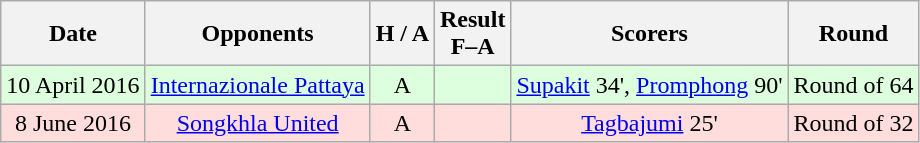<table class="wikitable" style="text-align:center">
<tr>
<th>Date</th>
<th>Opponents</th>
<th>H / A</th>
<th>Result<br>F–A</th>
<th>Scorers</th>
<th>Round</th>
</tr>
<tr bgcolor="#ddffdd">
<td>10 April 2016</td>
<td><a href='#'>Internazionale Pattaya</a></td>
<td>A</td>
<td></td>
<td><a href='#'>Supakit</a> 34', <a href='#'>Promphong</a> 90'</td>
<td>Round of 64</td>
</tr>
<tr bgcolor="#ffdddd">
<td>8 June 2016</td>
<td><a href='#'>Songkhla United</a></td>
<td>A</td>
<td></td>
<td><a href='#'>Tagbajumi</a> 25'</td>
<td>Round of 32</td>
</tr>
</table>
